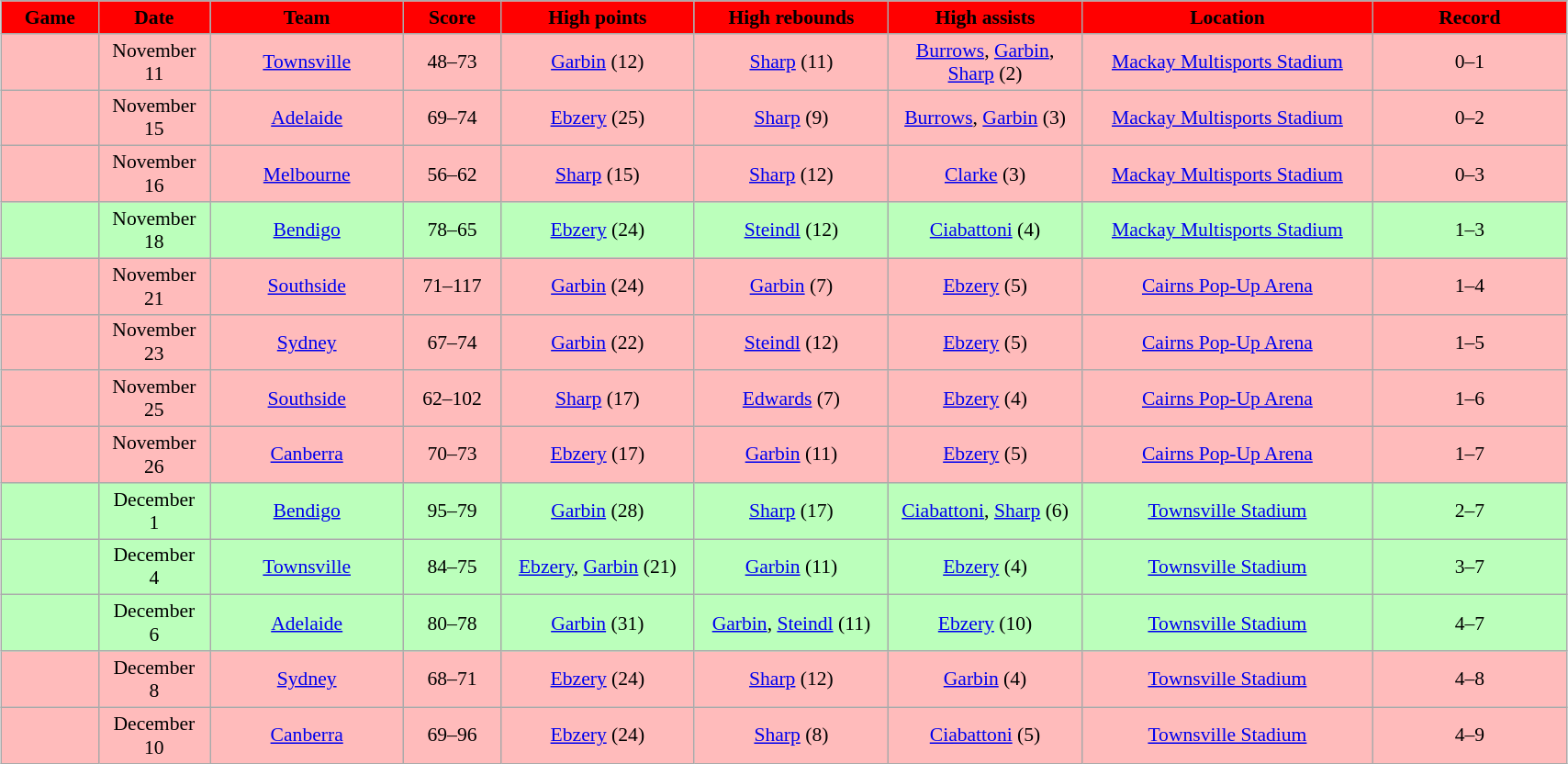<table class="wikitable" style="font-size:90%; text-align: center; width: 90%; margin:1em auto;">
<tr>
<th style="background:red; width: 5%;"><span>Game</span></th>
<th style="background:red; width: 5%;"><span>Date</span></th>
<th style="background:red; width: 10%;"><span>Team</span></th>
<th style="background:red; width: 5%;"><span>Score</span></th>
<th style="background:red; width: 10%;"><span>High points</span></th>
<th style="background:red; width: 10%;"><span>High rebounds</span></th>
<th style="background:red; width: 10%;"><span>High assists</span></th>
<th style="background:red; width: 15%;"><span>Location</span></th>
<th style="background:red; width: 10%;"><span>Record</span></th>
</tr>
<tr style= "background:#fbb;">
<td></td>
<td>November <br> 11</td>
<td><a href='#'>Townsville</a></td>
<td>48–73</td>
<td><a href='#'>Garbin</a> (12)</td>
<td><a href='#'>Sharp</a> (11)</td>
<td><a href='#'>Burrows</a>, <a href='#'>Garbin</a>, <a href='#'>Sharp</a> (2)</td>
<td><a href='#'>Mackay Multisports Stadium</a></td>
<td>0–1</td>
</tr>
<tr style= "background:#fbb;">
<td></td>
<td>November <br> 15</td>
<td><a href='#'>Adelaide</a></td>
<td>69–74</td>
<td><a href='#'>Ebzery</a> (25)</td>
<td><a href='#'>Sharp</a> (9)</td>
<td><a href='#'>Burrows</a>, <a href='#'>Garbin</a> (3)</td>
<td><a href='#'>Mackay Multisports Stadium</a></td>
<td>0–2</td>
</tr>
<tr style= "background:#fbb;">
<td></td>
<td>November <br> 16</td>
<td><a href='#'>Melbourne</a></td>
<td>56–62</td>
<td><a href='#'>Sharp</a> (15)</td>
<td><a href='#'>Sharp</a> (12)</td>
<td><a href='#'>Clarke</a> (3)</td>
<td><a href='#'>Mackay Multisports Stadium</a></td>
<td>0–3</td>
</tr>
<tr style= "background:#bfb;">
<td></td>
<td>November <br> 18</td>
<td><a href='#'>Bendigo</a></td>
<td>78–65</td>
<td><a href='#'>Ebzery</a> (24)</td>
<td><a href='#'>Steindl</a> (12)</td>
<td><a href='#'>Ciabattoni</a> (4)</td>
<td><a href='#'>Mackay Multisports Stadium</a></td>
<td>1–3</td>
</tr>
<tr style= "background:#fbb;">
<td></td>
<td>November <br> 21</td>
<td><a href='#'>Southside</a></td>
<td>71–117</td>
<td><a href='#'>Garbin</a> (24)</td>
<td><a href='#'>Garbin</a> (7)</td>
<td><a href='#'>Ebzery</a> (5)</td>
<td><a href='#'>Cairns Pop-Up Arena</a></td>
<td>1–4</td>
</tr>
<tr style= "background:#fbb;">
<td></td>
<td>November <br> 23</td>
<td><a href='#'>Sydney</a></td>
<td>67–74</td>
<td><a href='#'>Garbin</a> (22)</td>
<td><a href='#'>Steindl</a> (12)</td>
<td><a href='#'>Ebzery</a> (5)</td>
<td><a href='#'>Cairns Pop-Up Arena</a></td>
<td>1–5</td>
</tr>
<tr style= "background:#fbb;">
<td></td>
<td>November <br> 25</td>
<td><a href='#'>Southside</a></td>
<td>62–102</td>
<td><a href='#'>Sharp</a> (17)</td>
<td><a href='#'>Edwards</a> (7)</td>
<td><a href='#'>Ebzery</a> (4)</td>
<td><a href='#'>Cairns Pop-Up Arena</a></td>
<td>1–6</td>
</tr>
<tr style= "background:#fbb;">
<td></td>
<td>November <br> 26</td>
<td><a href='#'>Canberra</a></td>
<td>70–73</td>
<td><a href='#'>Ebzery</a> (17)</td>
<td><a href='#'>Garbin</a> (11)</td>
<td><a href='#'>Ebzery</a> (5)</td>
<td><a href='#'>Cairns Pop-Up Arena</a></td>
<td>1–7</td>
</tr>
<tr style= "background:#bfb;">
<td></td>
<td>December <br> 1</td>
<td><a href='#'>Bendigo</a></td>
<td>95–79</td>
<td><a href='#'>Garbin</a> (28)</td>
<td><a href='#'>Sharp</a> (17)</td>
<td><a href='#'>Ciabattoni</a>, <a href='#'>Sharp</a> (6)</td>
<td><a href='#'>Townsville Stadium</a></td>
<td>2–7</td>
</tr>
<tr style= "background:#bfb;">
<td></td>
<td>December <br> 4</td>
<td><a href='#'>Townsville</a></td>
<td>84–75</td>
<td><a href='#'>Ebzery</a>, <a href='#'>Garbin</a> (21)</td>
<td><a href='#'>Garbin</a> (11)</td>
<td><a href='#'>Ebzery</a> (4)</td>
<td><a href='#'>Townsville Stadium</a></td>
<td>3–7</td>
</tr>
<tr style= "background:#bfb;">
<td></td>
<td>December <br> 6</td>
<td><a href='#'>Adelaide</a></td>
<td>80–78</td>
<td><a href='#'>Garbin</a> (31)</td>
<td><a href='#'>Garbin</a>, <a href='#'>Steindl</a> (11)</td>
<td><a href='#'>Ebzery</a> (10)</td>
<td><a href='#'>Townsville Stadium</a></td>
<td>4–7</td>
</tr>
<tr style= "background:#fbb;">
<td></td>
<td>December <br> 8</td>
<td><a href='#'>Sydney</a></td>
<td>68–71</td>
<td><a href='#'>Ebzery</a> (24)</td>
<td><a href='#'>Sharp</a> (12)</td>
<td><a href='#'>Garbin</a> (4)</td>
<td><a href='#'>Townsville Stadium</a></td>
<td>4–8</td>
</tr>
<tr style= "background:#fbb;">
<td></td>
<td>December <br> 10</td>
<td><a href='#'>Canberra</a></td>
<td>69–96</td>
<td><a href='#'>Ebzery</a> (24)</td>
<td><a href='#'>Sharp</a> (8)</td>
<td><a href='#'>Ciabattoni</a> (5)</td>
<td><a href='#'>Townsville Stadium</a></td>
<td>4–9</td>
</tr>
</table>
